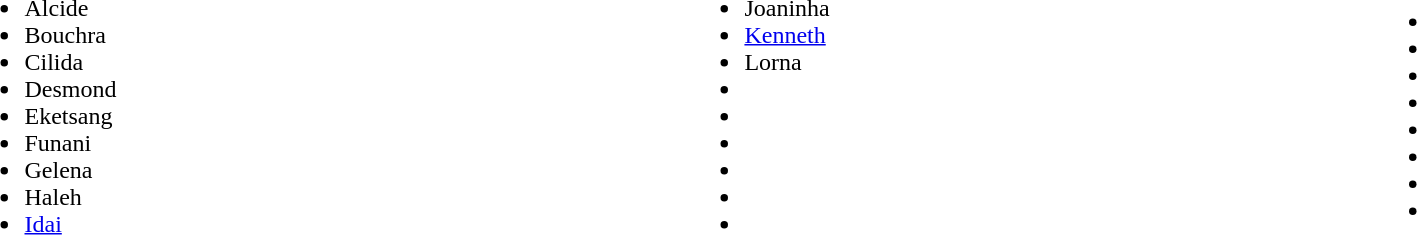<table width="90%">
<tr>
<td><br><ul><li>Alcide</li><li>Bouchra</li><li>Cilida</li><li>Desmond</li><li>Eketsang</li><li>Funani</li><li>Gelena</li><li>Haleh</li><li><a href='#'>Idai</a></li></ul></td>
<td><br><ul><li>Joaninha</li><li><a href='#'>Kenneth</a></li><li>Lorna</li><li></li><li></li><li></li><li></li><li></li><li></li></ul></td>
<td><br><ul><li></li><li></li><li></li><li></li><li></li><li></li><li></li><li></li></ul></td>
</tr>
</table>
